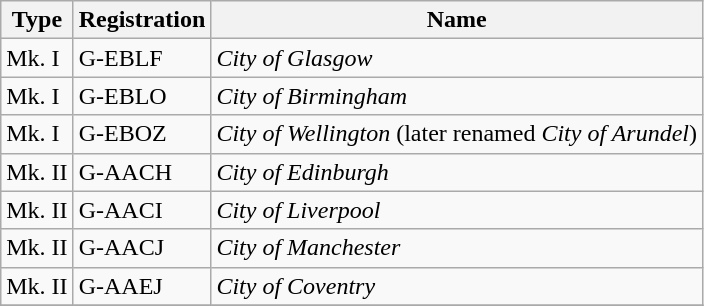<table class="wikitable">
<tr>
<th>Type</th>
<th>Registration</th>
<th>Name</th>
</tr>
<tr>
<td>Mk. I</td>
<td>G-EBLF</td>
<td><em>City of Glasgow</em></td>
</tr>
<tr>
<td>Mk. I</td>
<td>G-EBLO</td>
<td><em>City of Birmingham</em></td>
</tr>
<tr>
<td>Mk. I</td>
<td>G-EBOZ</td>
<td><em>City of Wellington</em> (later renamed <em>City of Arundel</em>)</td>
</tr>
<tr>
<td>Mk. II</td>
<td>G-AACH</td>
<td><em>City of Edinburgh</em></td>
</tr>
<tr>
<td>Mk. II</td>
<td>G-AACI</td>
<td><em>City of Liverpool</em></td>
</tr>
<tr>
<td>Mk. II</td>
<td>G-AACJ</td>
<td><em>City of Manchester</em></td>
</tr>
<tr>
<td>Mk. II</td>
<td>G-AAEJ</td>
<td><em>City of Coventry</em></td>
</tr>
<tr>
</tr>
</table>
